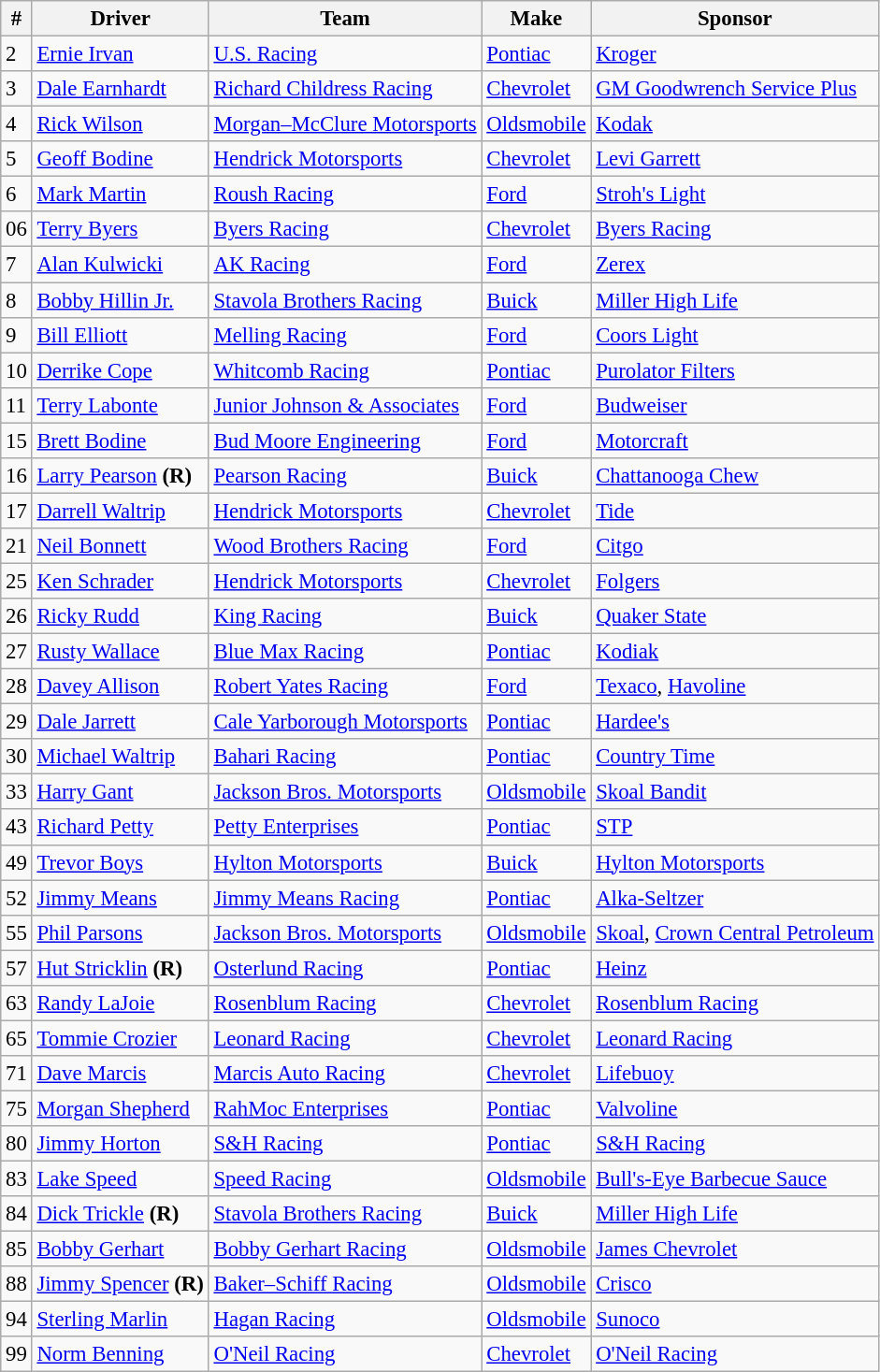<table class="wikitable" style="font-size:95%">
<tr>
<th>#</th>
<th>Driver</th>
<th>Team</th>
<th>Make</th>
<th>Sponsor</th>
</tr>
<tr>
<td>2</td>
<td><a href='#'>Ernie Irvan</a></td>
<td><a href='#'>U.S. Racing</a></td>
<td><a href='#'>Pontiac</a></td>
<td><a href='#'>Kroger</a></td>
</tr>
<tr>
<td>3</td>
<td><a href='#'>Dale Earnhardt</a></td>
<td><a href='#'>Richard Childress Racing</a></td>
<td><a href='#'>Chevrolet</a></td>
<td><a href='#'>GM Goodwrench Service Plus</a></td>
</tr>
<tr>
<td>4</td>
<td><a href='#'>Rick Wilson</a></td>
<td><a href='#'>Morgan–McClure Motorsports</a></td>
<td><a href='#'>Oldsmobile</a></td>
<td><a href='#'>Kodak</a></td>
</tr>
<tr>
<td>5</td>
<td><a href='#'>Geoff Bodine</a></td>
<td><a href='#'>Hendrick Motorsports</a></td>
<td><a href='#'>Chevrolet</a></td>
<td><a href='#'>Levi Garrett</a></td>
</tr>
<tr>
<td>6</td>
<td><a href='#'>Mark Martin</a></td>
<td><a href='#'>Roush Racing</a></td>
<td><a href='#'>Ford</a></td>
<td><a href='#'>Stroh's Light</a></td>
</tr>
<tr>
<td>06</td>
<td><a href='#'>Terry Byers</a></td>
<td><a href='#'>Byers Racing</a></td>
<td><a href='#'>Chevrolet</a></td>
<td><a href='#'>Byers Racing</a></td>
</tr>
<tr>
<td>7</td>
<td><a href='#'>Alan Kulwicki</a></td>
<td><a href='#'>AK Racing</a></td>
<td><a href='#'>Ford</a></td>
<td><a href='#'>Zerex</a></td>
</tr>
<tr>
<td>8</td>
<td><a href='#'>Bobby Hillin Jr.</a></td>
<td><a href='#'>Stavola Brothers Racing</a></td>
<td><a href='#'>Buick</a></td>
<td><a href='#'>Miller High Life</a></td>
</tr>
<tr>
<td>9</td>
<td><a href='#'>Bill Elliott</a></td>
<td><a href='#'>Melling Racing</a></td>
<td><a href='#'>Ford</a></td>
<td><a href='#'>Coors Light</a></td>
</tr>
<tr>
<td>10</td>
<td><a href='#'>Derrike Cope</a></td>
<td><a href='#'>Whitcomb Racing</a></td>
<td><a href='#'>Pontiac</a></td>
<td><a href='#'>Purolator Filters</a></td>
</tr>
<tr>
<td>11</td>
<td><a href='#'>Terry Labonte</a></td>
<td><a href='#'>Junior Johnson & Associates</a></td>
<td><a href='#'>Ford</a></td>
<td><a href='#'>Budweiser</a></td>
</tr>
<tr>
<td>15</td>
<td><a href='#'>Brett Bodine</a></td>
<td><a href='#'>Bud Moore Engineering</a></td>
<td><a href='#'>Ford</a></td>
<td><a href='#'>Motorcraft</a></td>
</tr>
<tr>
<td>16</td>
<td><a href='#'>Larry Pearson</a> <strong>(R)</strong></td>
<td><a href='#'>Pearson Racing</a></td>
<td><a href='#'>Buick</a></td>
<td><a href='#'>Chattanooga Chew</a></td>
</tr>
<tr>
<td>17</td>
<td><a href='#'>Darrell Waltrip</a></td>
<td><a href='#'>Hendrick Motorsports</a></td>
<td><a href='#'>Chevrolet</a></td>
<td><a href='#'>Tide</a></td>
</tr>
<tr>
<td>21</td>
<td><a href='#'>Neil Bonnett</a></td>
<td><a href='#'>Wood Brothers Racing</a></td>
<td><a href='#'>Ford</a></td>
<td><a href='#'>Citgo</a></td>
</tr>
<tr>
<td>25</td>
<td><a href='#'>Ken Schrader</a></td>
<td><a href='#'>Hendrick Motorsports</a></td>
<td><a href='#'>Chevrolet</a></td>
<td><a href='#'>Folgers</a></td>
</tr>
<tr>
<td>26</td>
<td><a href='#'>Ricky Rudd</a></td>
<td><a href='#'>King Racing</a></td>
<td><a href='#'>Buick</a></td>
<td><a href='#'>Quaker State</a></td>
</tr>
<tr>
<td>27</td>
<td><a href='#'>Rusty Wallace</a></td>
<td><a href='#'>Blue Max Racing</a></td>
<td><a href='#'>Pontiac</a></td>
<td><a href='#'>Kodiak</a></td>
</tr>
<tr>
<td>28</td>
<td><a href='#'>Davey Allison</a></td>
<td><a href='#'>Robert Yates Racing</a></td>
<td><a href='#'>Ford</a></td>
<td><a href='#'>Texaco</a>, <a href='#'>Havoline</a></td>
</tr>
<tr>
<td>29</td>
<td><a href='#'>Dale Jarrett</a></td>
<td><a href='#'>Cale Yarborough Motorsports</a></td>
<td><a href='#'>Pontiac</a></td>
<td><a href='#'>Hardee's</a></td>
</tr>
<tr>
<td>30</td>
<td><a href='#'>Michael Waltrip</a></td>
<td><a href='#'>Bahari Racing</a></td>
<td><a href='#'>Pontiac</a></td>
<td><a href='#'>Country Time</a></td>
</tr>
<tr>
<td>33</td>
<td><a href='#'>Harry Gant</a></td>
<td><a href='#'>Jackson Bros. Motorsports</a></td>
<td><a href='#'>Oldsmobile</a></td>
<td><a href='#'>Skoal Bandit</a></td>
</tr>
<tr>
<td>43</td>
<td><a href='#'>Richard Petty</a></td>
<td><a href='#'>Petty Enterprises</a></td>
<td><a href='#'>Pontiac</a></td>
<td><a href='#'>STP</a></td>
</tr>
<tr>
<td>49</td>
<td><a href='#'>Trevor Boys</a></td>
<td><a href='#'>Hylton Motorsports</a></td>
<td><a href='#'>Buick</a></td>
<td><a href='#'>Hylton Motorsports</a></td>
</tr>
<tr>
<td>52</td>
<td><a href='#'>Jimmy Means</a></td>
<td><a href='#'>Jimmy Means Racing</a></td>
<td><a href='#'>Pontiac</a></td>
<td><a href='#'>Alka-Seltzer</a></td>
</tr>
<tr>
<td>55</td>
<td><a href='#'>Phil Parsons</a></td>
<td><a href='#'>Jackson Bros. Motorsports</a></td>
<td><a href='#'>Oldsmobile</a></td>
<td><a href='#'>Skoal</a>, <a href='#'>Crown Central Petroleum</a></td>
</tr>
<tr>
<td>57</td>
<td><a href='#'>Hut Stricklin</a> <strong>(R)</strong></td>
<td><a href='#'>Osterlund Racing</a></td>
<td><a href='#'>Pontiac</a></td>
<td><a href='#'>Heinz</a></td>
</tr>
<tr>
<td>63</td>
<td><a href='#'>Randy LaJoie</a></td>
<td><a href='#'>Rosenblum Racing</a></td>
<td><a href='#'>Chevrolet</a></td>
<td><a href='#'>Rosenblum Racing</a></td>
</tr>
<tr>
<td>65</td>
<td><a href='#'>Tommie Crozier</a></td>
<td><a href='#'>Leonard Racing</a></td>
<td><a href='#'>Chevrolet</a></td>
<td><a href='#'>Leonard Racing</a></td>
</tr>
<tr>
<td>71</td>
<td><a href='#'>Dave Marcis</a></td>
<td><a href='#'>Marcis Auto Racing</a></td>
<td><a href='#'>Chevrolet</a></td>
<td><a href='#'>Lifebuoy</a></td>
</tr>
<tr>
<td>75</td>
<td><a href='#'>Morgan Shepherd</a></td>
<td><a href='#'>RahMoc Enterprises</a></td>
<td><a href='#'>Pontiac</a></td>
<td><a href='#'>Valvoline</a></td>
</tr>
<tr>
<td>80</td>
<td><a href='#'>Jimmy Horton</a></td>
<td><a href='#'>S&H Racing</a></td>
<td><a href='#'>Pontiac</a></td>
<td><a href='#'>S&H Racing</a></td>
</tr>
<tr>
<td>83</td>
<td><a href='#'>Lake Speed</a></td>
<td><a href='#'>Speed Racing</a></td>
<td><a href='#'>Oldsmobile</a></td>
<td><a href='#'>Bull's-Eye Barbecue Sauce</a></td>
</tr>
<tr>
<td>84</td>
<td><a href='#'>Dick Trickle</a> <strong>(R)</strong></td>
<td><a href='#'>Stavola Brothers Racing</a></td>
<td><a href='#'>Buick</a></td>
<td><a href='#'>Miller High Life</a></td>
</tr>
<tr>
<td>85</td>
<td><a href='#'>Bobby Gerhart</a></td>
<td><a href='#'>Bobby Gerhart Racing</a></td>
<td><a href='#'>Oldsmobile</a></td>
<td><a href='#'>James Chevrolet</a></td>
</tr>
<tr>
<td>88</td>
<td><a href='#'>Jimmy Spencer</a> <strong>(R)</strong></td>
<td><a href='#'>Baker–Schiff Racing</a></td>
<td><a href='#'>Oldsmobile</a></td>
<td><a href='#'>Crisco</a></td>
</tr>
<tr>
<td>94</td>
<td><a href='#'>Sterling Marlin</a></td>
<td><a href='#'>Hagan Racing</a></td>
<td><a href='#'>Oldsmobile</a></td>
<td><a href='#'>Sunoco</a></td>
</tr>
<tr>
<td>99</td>
<td><a href='#'>Norm Benning</a></td>
<td><a href='#'>O'Neil Racing</a></td>
<td><a href='#'>Chevrolet</a></td>
<td><a href='#'>O'Neil Racing</a></td>
</tr>
</table>
